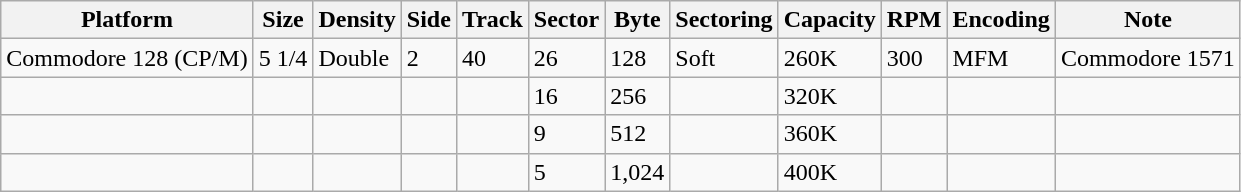<table class="wikitable">
<tr>
<th>Platform</th>
<th>Size</th>
<th>Density</th>
<th>Side</th>
<th>Track</th>
<th>Sector</th>
<th>Byte</th>
<th>Sectoring</th>
<th>Capacity</th>
<th>RPM</th>
<th>Encoding</th>
<th>Note</th>
</tr>
<tr>
<td>Commodore 128 (CP/M)</td>
<td>5 1/4</td>
<td>Double</td>
<td>2</td>
<td>40</td>
<td>26</td>
<td>128</td>
<td>Soft</td>
<td>260K</td>
<td>300</td>
<td>MFM</td>
<td>Commodore 1571</td>
</tr>
<tr>
<td></td>
<td></td>
<td></td>
<td></td>
<td></td>
<td>16</td>
<td>256</td>
<td></td>
<td>320K</td>
<td></td>
<td></td>
<td></td>
</tr>
<tr>
<td></td>
<td></td>
<td></td>
<td></td>
<td></td>
<td>9</td>
<td>512</td>
<td></td>
<td>360K</td>
<td></td>
<td></td>
<td></td>
</tr>
<tr>
<td></td>
<td></td>
<td></td>
<td></td>
<td></td>
<td>5</td>
<td>1,024</td>
<td></td>
<td>400K</td>
<td></td>
<td></td>
<td></td>
</tr>
</table>
